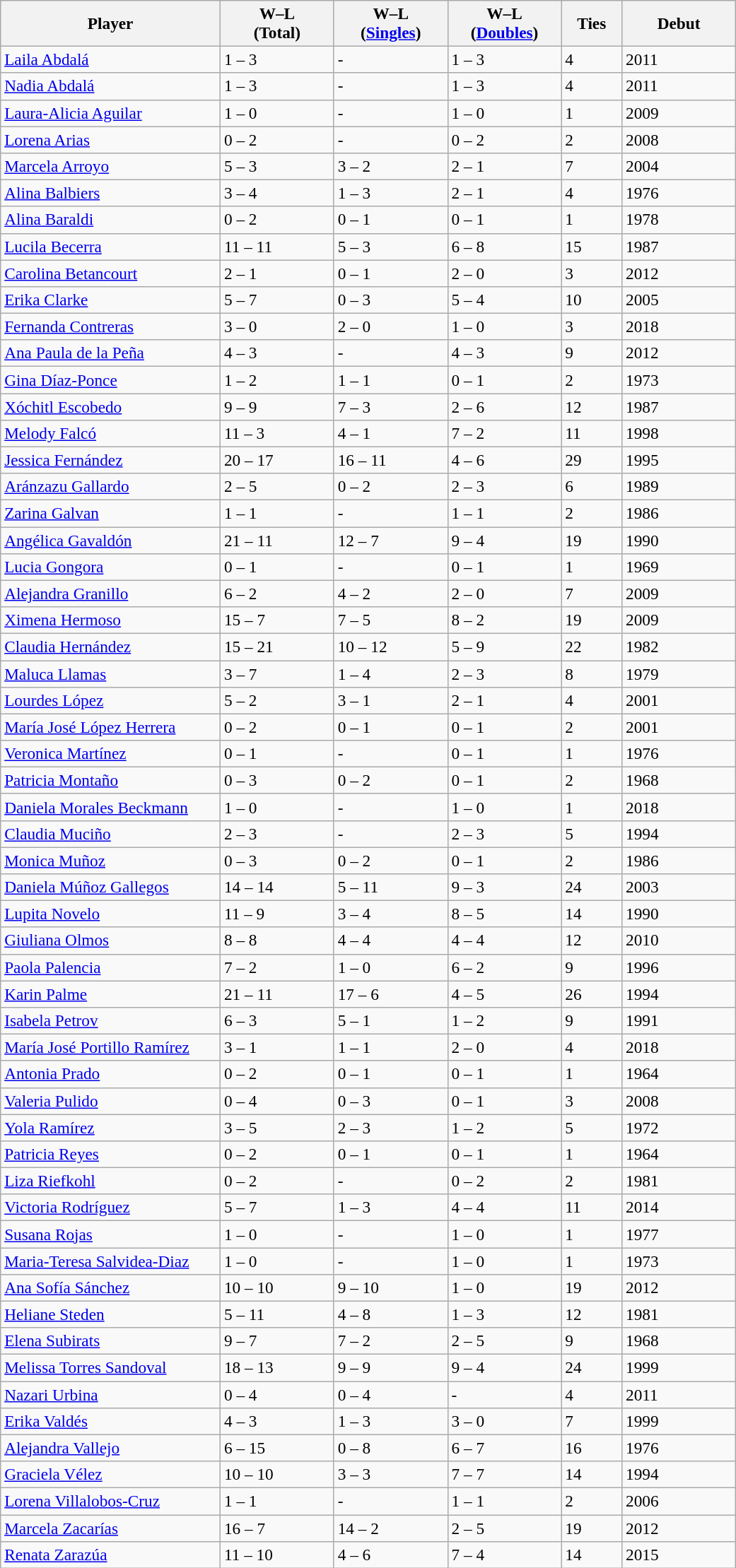<table class="wikitable sortable" style=font-size:97%>
<tr>
<th width=200>Player</th>
<th width=100>W–L<br>(Total)</th>
<th width=100>W–L<br>(<a href='#'>Singles</a>)</th>
<th width=100>W–L<br>(<a href='#'>Doubles</a>)</th>
<th width=50>Ties</th>
<th width=100>Debut</th>
</tr>
<tr>
<td><a href='#'>Laila Abdalá</a></td>
<td>1 – 3</td>
<td>-</td>
<td>1 – 3</td>
<td>4</td>
<td>2011</td>
</tr>
<tr>
<td><a href='#'>Nadia Abdalá</a></td>
<td>1 – 3</td>
<td>-</td>
<td>1 – 3</td>
<td>4</td>
<td>2011</td>
</tr>
<tr>
<td><a href='#'>Laura-Alicia Aguilar</a></td>
<td>1 – 0</td>
<td>-</td>
<td>1 – 0</td>
<td>1</td>
<td>2009</td>
</tr>
<tr>
<td><a href='#'>Lorena Arias</a></td>
<td>0 – 2</td>
<td>-</td>
<td>0 – 2</td>
<td>2</td>
<td>2008</td>
</tr>
<tr>
<td><a href='#'>Marcela Arroyo</a></td>
<td>5 – 3</td>
<td>3 – 2</td>
<td>2 – 1</td>
<td>7</td>
<td>2004</td>
</tr>
<tr>
<td><a href='#'>Alina Balbiers</a></td>
<td>3 – 4</td>
<td>1 – 3</td>
<td>2 – 1</td>
<td>4</td>
<td>1976</td>
</tr>
<tr>
<td><a href='#'>Alina Baraldi</a></td>
<td>0 – 2</td>
<td>0 – 1</td>
<td>0 – 1</td>
<td>1</td>
<td>1978</td>
</tr>
<tr>
<td><a href='#'>Lucila Becerra</a></td>
<td>11 – 11</td>
<td>5 – 3</td>
<td>6 – 8</td>
<td>15</td>
<td>1987</td>
</tr>
<tr>
<td><a href='#'>Carolina Betancourt</a></td>
<td>2 – 1</td>
<td>0 – 1</td>
<td>2 – 0</td>
<td>3</td>
<td>2012</td>
</tr>
<tr>
<td><a href='#'>Erika Clarke</a></td>
<td>5 – 7</td>
<td>0 – 3</td>
<td>5 – 4</td>
<td>10</td>
<td>2005</td>
</tr>
<tr>
<td><a href='#'>Fernanda Contreras</a></td>
<td>3 – 0</td>
<td>2 – 0</td>
<td>1 – 0</td>
<td>3</td>
<td>2018</td>
</tr>
<tr>
<td><a href='#'>Ana Paula de la Peña</a></td>
<td>4 – 3</td>
<td>-</td>
<td>4 – 3</td>
<td>9</td>
<td>2012</td>
</tr>
<tr>
<td><a href='#'>Gina Díaz-Ponce</a></td>
<td>1 – 2</td>
<td>1 – 1</td>
<td>0 – 1</td>
<td>2</td>
<td>1973</td>
</tr>
<tr>
<td><a href='#'>Xóchitl Escobedo</a></td>
<td>9 – 9</td>
<td>7 – 3</td>
<td>2 – 6</td>
<td>12</td>
<td>1987</td>
</tr>
<tr>
<td><a href='#'>Melody Falcó</a></td>
<td>11 – 3</td>
<td>4 – 1</td>
<td>7 – 2</td>
<td>11</td>
<td>1998</td>
</tr>
<tr>
<td><a href='#'>Jessica Fernández</a></td>
<td>20 – 17</td>
<td>16 – 11</td>
<td>4 – 6</td>
<td>29</td>
<td>1995</td>
</tr>
<tr>
<td><a href='#'>Aránzazu Gallardo</a></td>
<td>2 – 5</td>
<td>0 – 2</td>
<td>2 – 3</td>
<td>6</td>
<td>1989</td>
</tr>
<tr>
<td><a href='#'>Zarina Galvan</a></td>
<td>1 – 1</td>
<td>-</td>
<td>1 – 1</td>
<td>2</td>
<td>1986</td>
</tr>
<tr>
<td><a href='#'>Angélica Gavaldón</a></td>
<td>21 – 11</td>
<td>12 – 7</td>
<td>9 – 4</td>
<td>19</td>
<td>1990</td>
</tr>
<tr>
<td><a href='#'>Lucia Gongora</a></td>
<td>0 – 1</td>
<td>-</td>
<td>0 – 1</td>
<td>1</td>
<td>1969</td>
</tr>
<tr>
<td><a href='#'>Alejandra Granillo</a></td>
<td>6 – 2</td>
<td>4 – 2</td>
<td>2 – 0</td>
<td>7</td>
<td>2009</td>
</tr>
<tr>
<td><a href='#'>Ximena Hermoso</a></td>
<td>15 – 7</td>
<td>7 – 5</td>
<td>8 – 2</td>
<td>19</td>
<td>2009</td>
</tr>
<tr>
<td><a href='#'>Claudia Hernández</a></td>
<td>15 – 21</td>
<td>10 – 12</td>
<td>5 – 9</td>
<td>22</td>
<td>1982</td>
</tr>
<tr>
<td><a href='#'>Maluca Llamas</a></td>
<td>3 – 7</td>
<td>1 – 4</td>
<td>2 – 3</td>
<td>8</td>
<td>1979</td>
</tr>
<tr>
<td><a href='#'>Lourdes López</a></td>
<td>5 – 2</td>
<td>3 – 1</td>
<td>2 – 1</td>
<td>4</td>
<td>2001</td>
</tr>
<tr>
<td><a href='#'>María José López Herrera</a></td>
<td>0 – 2</td>
<td>0 – 1</td>
<td>0 – 1</td>
<td>2</td>
<td>2001</td>
</tr>
<tr>
<td><a href='#'>Veronica Martínez</a></td>
<td>0 – 1</td>
<td>-</td>
<td>0 – 1</td>
<td>1</td>
<td>1976</td>
</tr>
<tr>
<td><a href='#'>Patricia Montaño</a></td>
<td>0 – 3</td>
<td>0 – 2</td>
<td>0 – 1</td>
<td>2</td>
<td>1968</td>
</tr>
<tr>
<td><a href='#'>Daniela Morales Beckmann</a></td>
<td>1 – 0</td>
<td>-</td>
<td>1 – 0</td>
<td>1</td>
<td>2018</td>
</tr>
<tr>
<td><a href='#'>Claudia Muciño</a></td>
<td>2 – 3</td>
<td>-</td>
<td>2 – 3</td>
<td>5</td>
<td>1994</td>
</tr>
<tr>
<td><a href='#'>Monica Muñoz</a></td>
<td>0 – 3</td>
<td>0 – 2</td>
<td>0 – 1</td>
<td>2</td>
<td>1986</td>
</tr>
<tr>
<td><a href='#'>Daniela Múñoz Gallegos</a></td>
<td>14 – 14</td>
<td>5 – 11</td>
<td>9 – 3</td>
<td>24</td>
<td>2003</td>
</tr>
<tr>
<td><a href='#'>Lupita Novelo</a></td>
<td>11 – 9</td>
<td>3 – 4</td>
<td>8 – 5</td>
<td>14</td>
<td>1990</td>
</tr>
<tr>
<td><a href='#'>Giuliana Olmos</a></td>
<td>8 – 8</td>
<td>4 – 4</td>
<td>4 – 4</td>
<td>12</td>
<td>2010</td>
</tr>
<tr>
<td><a href='#'>Paola Palencia</a></td>
<td>7 – 2</td>
<td>1 – 0</td>
<td>6 – 2</td>
<td>9</td>
<td>1996</td>
</tr>
<tr>
<td><a href='#'>Karin Palme</a></td>
<td>21 – 11</td>
<td>17 – 6</td>
<td>4 – 5</td>
<td>26</td>
<td>1994</td>
</tr>
<tr>
<td><a href='#'>Isabela Petrov</a></td>
<td>6 – 3</td>
<td>5 – 1</td>
<td>1 – 2</td>
<td>9</td>
<td>1991</td>
</tr>
<tr>
<td><a href='#'>María José Portillo Ramírez</a></td>
<td>3 – 1</td>
<td>1 – 1</td>
<td>2 – 0</td>
<td>4</td>
<td>2018</td>
</tr>
<tr>
<td><a href='#'>Antonia Prado</a></td>
<td>0 – 2</td>
<td>0 – 1</td>
<td>0 – 1</td>
<td>1</td>
<td>1964</td>
</tr>
<tr>
<td><a href='#'>Valeria Pulido</a></td>
<td>0 – 4</td>
<td>0 – 3</td>
<td>0 – 1</td>
<td>3</td>
<td>2008</td>
</tr>
<tr>
<td><a href='#'>Yola Ramírez</a></td>
<td>3 – 5</td>
<td>2 – 3</td>
<td>1 – 2</td>
<td>5</td>
<td>1972</td>
</tr>
<tr>
<td><a href='#'>Patricia Reyes</a></td>
<td>0 – 2</td>
<td>0 – 1</td>
<td>0 – 1</td>
<td>1</td>
<td>1964</td>
</tr>
<tr>
<td><a href='#'>Liza Riefkohl</a></td>
<td>0 – 2</td>
<td>-</td>
<td>0 – 2</td>
<td>2</td>
<td>1981</td>
</tr>
<tr>
<td><a href='#'>Victoria Rodríguez</a></td>
<td>5 – 7</td>
<td>1 – 3</td>
<td>4 – 4</td>
<td>11</td>
<td>2014</td>
</tr>
<tr>
<td><a href='#'>Susana Rojas</a></td>
<td>1 – 0</td>
<td>-</td>
<td>1 – 0</td>
<td>1</td>
<td>1977</td>
</tr>
<tr>
<td><a href='#'>Maria-Teresa Salvidea-Diaz</a></td>
<td>1 – 0</td>
<td>-</td>
<td>1 – 0</td>
<td>1</td>
<td>1973</td>
</tr>
<tr>
<td><a href='#'>Ana Sofía Sánchez</a></td>
<td>10 – 10</td>
<td>9 – 10</td>
<td>1 – 0</td>
<td>19</td>
<td>2012</td>
</tr>
<tr>
<td><a href='#'>Heliane Steden</a></td>
<td>5 – 11</td>
<td>4 – 8</td>
<td>1 – 3</td>
<td>12</td>
<td>1981</td>
</tr>
<tr>
<td><a href='#'>Elena Subirats</a></td>
<td>9 – 7</td>
<td>7 – 2</td>
<td>2 – 5</td>
<td>9</td>
<td>1968</td>
</tr>
<tr>
<td><a href='#'>Melissa Torres Sandoval</a></td>
<td>18 – 13</td>
<td>9 – 9</td>
<td>9 – 4</td>
<td>24</td>
<td>1999</td>
</tr>
<tr>
<td><a href='#'>Nazari Urbina</a></td>
<td>0 – 4</td>
<td>0 – 4</td>
<td>-</td>
<td>4</td>
<td>2011</td>
</tr>
<tr>
<td><a href='#'>Erika Valdés</a></td>
<td>4 – 3</td>
<td>1 – 3</td>
<td>3 – 0</td>
<td>7</td>
<td>1999</td>
</tr>
<tr>
<td><a href='#'>Alejandra Vallejo</a></td>
<td>6 – 15</td>
<td>0 – 8</td>
<td>6 – 7</td>
<td>16</td>
<td>1976</td>
</tr>
<tr>
<td><a href='#'>Graciela Vélez</a></td>
<td>10 – 10</td>
<td>3 – 3</td>
<td>7 – 7</td>
<td>14</td>
<td>1994</td>
</tr>
<tr>
<td><a href='#'>Lorena Villalobos-Cruz</a></td>
<td>1 – 1</td>
<td>-</td>
<td>1 – 1</td>
<td>2</td>
<td>2006</td>
</tr>
<tr>
<td><a href='#'>Marcela Zacarías</a></td>
<td>16 – 7</td>
<td>14 – 2</td>
<td>2 – 5</td>
<td>19</td>
<td>2012</td>
</tr>
<tr>
<td><a href='#'>Renata Zarazúa</a></td>
<td>11 – 10</td>
<td>4 – 6</td>
<td>7 – 4</td>
<td>14</td>
<td>2015</td>
</tr>
</table>
